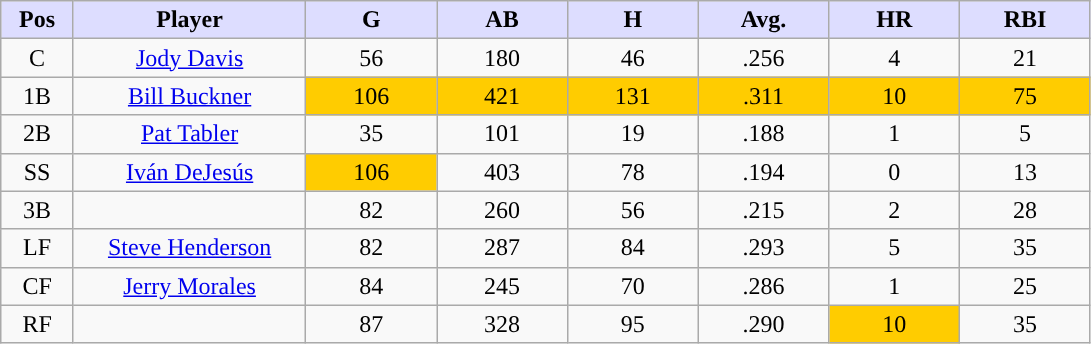<table class="wikitable sortable">
<tr>
<th style="background:#ddf; width:5%;">Pos</th>
<th style="background:#ddf; width:16%;">Player</th>
<th style="background:#ddf; width:9%;">G</th>
<th style="background:#ddf; width:9%;">AB</th>
<th style="background:#ddf; width:9%;">H</th>
<th style="background:#ddf; width:9%;">Avg.</th>
<th style="background:#ddf; width:9%;">HR</th>
<th style="background:#ddf; width:9%;">RBI</th>
</tr>
<tr style="text-align:center;">
<td>C</td>
<td><a href='#'>Jody Davis</a></td>
<td>56</td>
<td>180</td>
<td>46</td>
<td>.256</td>
<td>4</td>
<td>21</td>
</tr>
<tr align=center>
<td>1B</td>
<td><a href='#'>Bill Buckner</a></td>
<td style="background:#fc0;">106</td>
<td style="background:#fc0;">421</td>
<td style="background:#fc0;">131</td>
<td style="background:#fc0;">.311</td>
<td style="background:#fc0;">10</td>
<td style="background:#fc0;">75</td>
</tr>
<tr align=center>
<td>2B</td>
<td><a href='#'>Pat Tabler</a></td>
<td>35</td>
<td>101</td>
<td>19</td>
<td>.188</td>
<td>1</td>
<td>5</td>
</tr>
<tr align=center>
<td>SS</td>
<td><a href='#'>Iván DeJesús</a></td>
<td style="background:#fc0;">106</td>
<td>403</td>
<td>78</td>
<td>.194</td>
<td>0</td>
<td>13</td>
</tr>
<tr align=center>
<td>3B</td>
<td></td>
<td>82</td>
<td>260</td>
<td>56</td>
<td>.215</td>
<td>2</td>
<td>28</td>
</tr>
<tr style="text-align:center;">
<td>LF</td>
<td><a href='#'>Steve Henderson</a></td>
<td>82</td>
<td>287</td>
<td>84</td>
<td>.293</td>
<td>5</td>
<td>35</td>
</tr>
<tr align=center>
<td>CF</td>
<td><a href='#'>Jerry Morales</a></td>
<td>84</td>
<td>245</td>
<td>70</td>
<td>.286</td>
<td>1</td>
<td>25</td>
</tr>
<tr align=center>
<td>RF</td>
<td></td>
<td>87</td>
<td>328</td>
<td>95</td>
<td>.290</td>
<td style="background:#fc0;">10</td>
<td>35</td>
</tr>
</table>
